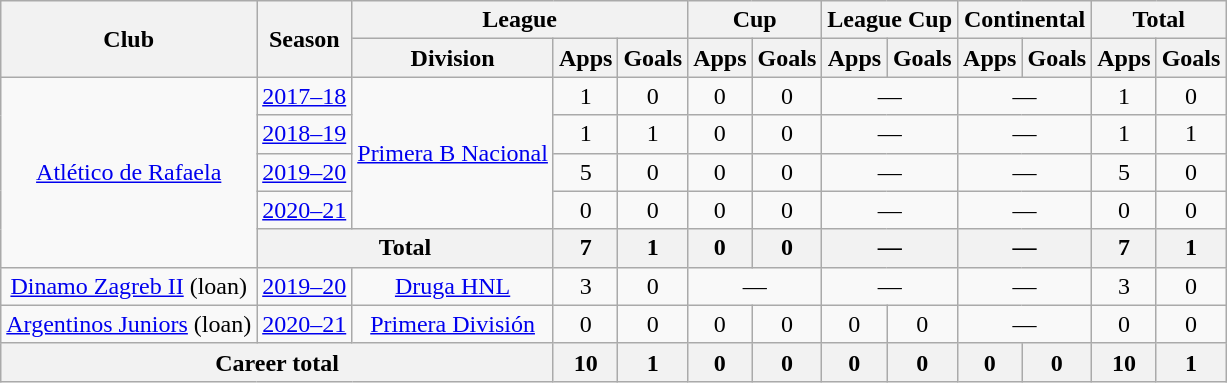<table class="wikitable" style="text-align:center">
<tr>
<th rowspan="2">Club</th>
<th rowspan="2">Season</th>
<th colspan="3">League</th>
<th colspan="2">Cup</th>
<th colspan="2">League Cup</th>
<th colspan="2">Continental</th>
<th colspan="2">Total</th>
</tr>
<tr>
<th>Division</th>
<th>Apps</th>
<th>Goals</th>
<th>Apps</th>
<th>Goals</th>
<th>Apps</th>
<th>Goals</th>
<th>Apps</th>
<th>Goals</th>
<th>Apps</th>
<th>Goals</th>
</tr>
<tr>
<td rowspan="5"><a href='#'>Atlético de Rafaela</a></td>
<td><a href='#'>2017–18</a></td>
<td rowspan="4"><a href='#'>Primera B Nacional</a></td>
<td>1</td>
<td>0</td>
<td>0</td>
<td>0</td>
<td colspan="2">—</td>
<td colspan="2">—</td>
<td>1</td>
<td>0</td>
</tr>
<tr>
<td><a href='#'>2018–19</a></td>
<td>1</td>
<td>1</td>
<td>0</td>
<td>0</td>
<td colspan="2">—</td>
<td colspan="2">—</td>
<td>1</td>
<td>1</td>
</tr>
<tr>
<td><a href='#'>2019–20</a></td>
<td>5</td>
<td>0</td>
<td>0</td>
<td>0</td>
<td colspan="2">—</td>
<td colspan="2">—</td>
<td>5</td>
<td>0</td>
</tr>
<tr>
<td><a href='#'>2020–21</a></td>
<td>0</td>
<td>0</td>
<td>0</td>
<td>0</td>
<td colspan="2">—</td>
<td colspan="2">—</td>
<td>0</td>
<td>0</td>
</tr>
<tr>
<th colspan="2">Total</th>
<th>7</th>
<th>1</th>
<th>0</th>
<th>0</th>
<th colspan="2">—</th>
<th colspan="2">—</th>
<th>7</th>
<th>1</th>
</tr>
<tr>
<td><a href='#'>Dinamo Zagreb II</a> (loan)</td>
<td><a href='#'>2019–20</a></td>
<td><a href='#'>Druga HNL</a></td>
<td>3</td>
<td>0</td>
<td colspan="2">—</td>
<td colspan="2">—</td>
<td colspan="2">—</td>
<td>3</td>
<td>0</td>
</tr>
<tr>
<td rowspan="1"><a href='#'>Argentinos Juniors</a> (loan)</td>
<td><a href='#'>2020–21</a></td>
<td rowspan="1"><a href='#'>Primera División</a></td>
<td>0</td>
<td>0</td>
<td>0</td>
<td>0</td>
<td>0</td>
<td>0</td>
<td colspan="2">—</td>
<td>0</td>
<td>0</td>
</tr>
<tr>
<th colspan="3">Career total</th>
<th>10</th>
<th>1</th>
<th>0</th>
<th>0</th>
<th>0</th>
<th>0</th>
<th>0</th>
<th>0</th>
<th>10</th>
<th>1</th>
</tr>
</table>
